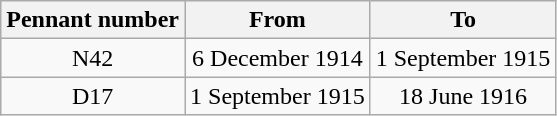<table class="wikitable" style="text-align:center">
<tr>
<th>Pennant number</th>
<th>From</th>
<th>To</th>
</tr>
<tr>
<td>N42</td>
<td>6 December 1914</td>
<td>1 September 1915</td>
</tr>
<tr>
<td>D17</td>
<td>1 September 1915</td>
<td>18 June 1916</td>
</tr>
</table>
